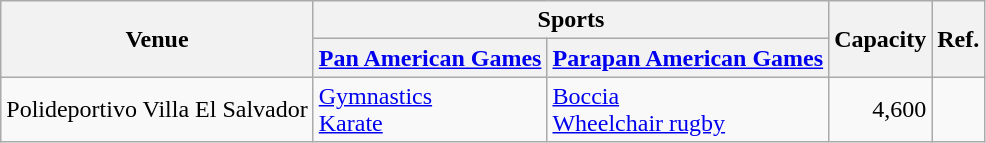<table class="wikitable sortable">
<tr>
<th rowspan="2">Venue</th>
<th colspan="2" class="unsortable">Sports</th>
<th rowspan="2">Capacity</th>
<th rowspan="2" class="unsortable">Ref.</th>
</tr>
<tr>
<th><a href='#'>Pan American Games</a></th>
<th><a href='#'>Parapan American Games</a></th>
</tr>
<tr>
<td>Polideportivo Villa El Salvador</td>
<td><a href='#'>Gymnastics</a><br><a href='#'>Karate</a></td>
<td><a href='#'>Boccia</a><br><a href='#'>Wheelchair rugby</a></td>
<td align="right">4,600</td>
<td align=center></td>
</tr>
</table>
